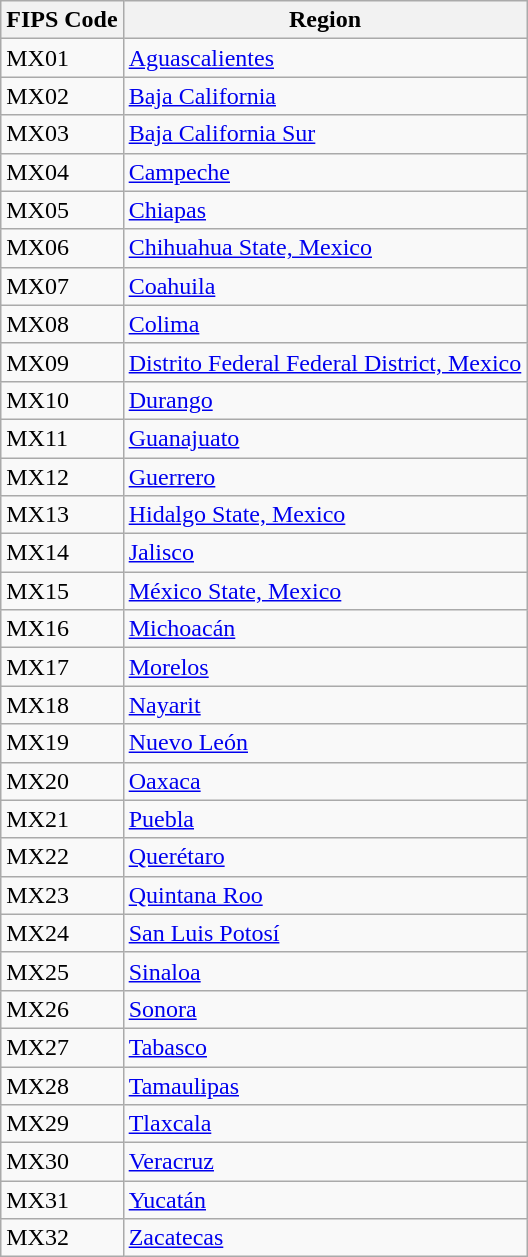<table class="wikitable">
<tr>
<th>FIPS Code</th>
<th>Region</th>
</tr>
<tr>
<td>MX01</td>
<td><a href='#'>Aguascalientes</a></td>
</tr>
<tr>
<td>MX02</td>
<td><a href='#'>Baja California</a></td>
</tr>
<tr>
<td>MX03</td>
<td><a href='#'>Baja California Sur</a></td>
</tr>
<tr>
<td>MX04</td>
<td><a href='#'>Campeche</a></td>
</tr>
<tr>
<td>MX05</td>
<td><a href='#'>Chiapas</a></td>
</tr>
<tr>
<td>MX06</td>
<td><a href='#'>Chihuahua State, Mexico</a></td>
</tr>
<tr>
<td>MX07</td>
<td><a href='#'>Coahuila</a></td>
</tr>
<tr>
<td>MX08</td>
<td><a href='#'>Colima</a></td>
</tr>
<tr>
<td>MX09</td>
<td><a href='#'>Distrito Federal Federal District, Mexico</a></td>
</tr>
<tr>
<td>MX10</td>
<td><a href='#'>Durango</a></td>
</tr>
<tr>
<td>MX11</td>
<td><a href='#'>Guanajuato</a></td>
</tr>
<tr>
<td>MX12</td>
<td><a href='#'>Guerrero</a></td>
</tr>
<tr>
<td>MX13</td>
<td><a href='#'>Hidalgo State, Mexico</a></td>
</tr>
<tr>
<td>MX14</td>
<td><a href='#'>Jalisco</a></td>
</tr>
<tr>
<td>MX15</td>
<td><a href='#'>México State, Mexico</a></td>
</tr>
<tr>
<td>MX16</td>
<td><a href='#'>Michoacán</a></td>
</tr>
<tr>
<td>MX17</td>
<td><a href='#'>Morelos</a></td>
</tr>
<tr>
<td>MX18</td>
<td><a href='#'>Nayarit</a></td>
</tr>
<tr>
<td>MX19</td>
<td><a href='#'>Nuevo León</a></td>
</tr>
<tr>
<td>MX20</td>
<td><a href='#'>Oaxaca</a></td>
</tr>
<tr>
<td>MX21</td>
<td><a href='#'>Puebla</a></td>
</tr>
<tr>
<td>MX22</td>
<td><a href='#'>Querétaro</a></td>
</tr>
<tr>
<td>MX23</td>
<td><a href='#'>Quintana Roo</a></td>
</tr>
<tr>
<td>MX24</td>
<td><a href='#'>San Luis Potosí</a></td>
</tr>
<tr>
<td>MX25</td>
<td><a href='#'>Sinaloa</a></td>
</tr>
<tr>
<td>MX26</td>
<td><a href='#'>Sonora</a></td>
</tr>
<tr>
<td>MX27</td>
<td><a href='#'>Tabasco</a></td>
</tr>
<tr>
<td>MX28</td>
<td><a href='#'>Tamaulipas</a></td>
</tr>
<tr>
<td>MX29</td>
<td><a href='#'>Tlaxcala</a></td>
</tr>
<tr>
<td>MX30</td>
<td><a href='#'>Veracruz</a></td>
</tr>
<tr>
<td>MX31</td>
<td><a href='#'>Yucatán</a></td>
</tr>
<tr>
<td>MX32</td>
<td><a href='#'>Zacatecas</a></td>
</tr>
</table>
